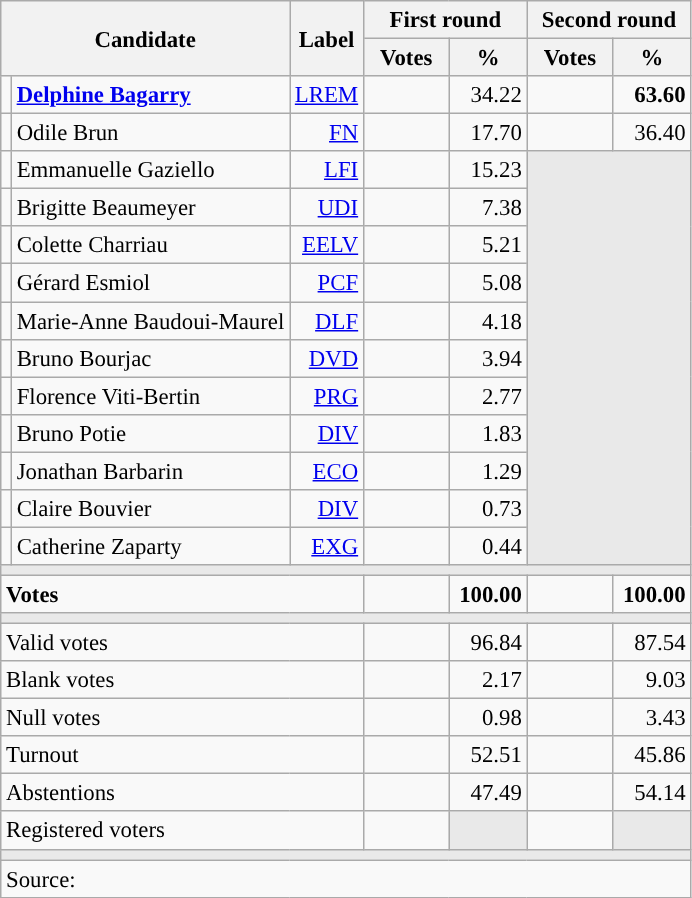<table class="wikitable" style="text-align:right;font-size:95%;">
<tr>
<th colspan="2" rowspan="2">Candidate</th>
<th rowspan="2">Label</th>
<th colspan="2">First round</th>
<th colspan="2">Second round</th>
</tr>
<tr>
<th style="width:50px;">Votes</th>
<th style="width:45px;">%</th>
<th style="width:50px;">Votes</th>
<th style="width:45px;">%</th>
</tr>
<tr>
<td style="color:inherit;background:"></td>
<td style="text-align:left;"><strong><a href='#'>Delphine Bagarry</a></strong></td>
<td><a href='#'>LREM</a></td>
<td></td>
<td>34.22</td>
<td><strong></strong></td>
<td><strong>63.60</strong></td>
</tr>
<tr>
<td style="color:inherit;background:"></td>
<td style="text-align:left;">Odile Brun</td>
<td><a href='#'>FN</a></td>
<td></td>
<td>17.70</td>
<td></td>
<td>36.40</td>
</tr>
<tr>
<td style="color:inherit;background:"></td>
<td style="text-align:left;">Emmanuelle Gaziello</td>
<td><a href='#'>LFI</a></td>
<td></td>
<td>15.23</td>
<td colspan="2" rowspan="11" style="background:#E9E9E9;"></td>
</tr>
<tr>
<td style="color:inherit;background:"></td>
<td style="text-align:left;">Brigitte Beaumeyer</td>
<td><a href='#'>UDI</a></td>
<td></td>
<td>7.38</td>
</tr>
<tr>
<td style="color:inherit;background:"></td>
<td style="text-align:left;">Colette Charriau</td>
<td><a href='#'>EELV</a></td>
<td></td>
<td>5.21</td>
</tr>
<tr>
<td style="color:inherit;background:"></td>
<td style="text-align:left;">Gérard Esmiol</td>
<td><a href='#'>PCF</a></td>
<td></td>
<td>5.08</td>
</tr>
<tr>
<td style="color:inherit;background:"></td>
<td style="text-align:left;">Marie-Anne Baudoui-Maurel</td>
<td><a href='#'>DLF</a></td>
<td></td>
<td>4.18</td>
</tr>
<tr>
<td style="color:inherit;background:"></td>
<td style="text-align:left;">Bruno Bourjac</td>
<td><a href='#'>DVD</a></td>
<td></td>
<td>3.94</td>
</tr>
<tr>
<td style="color:inherit;background:"></td>
<td style="text-align:left;">Florence Viti-Bertin</td>
<td><a href='#'>PRG</a></td>
<td></td>
<td>2.77</td>
</tr>
<tr>
<td style="color:inherit;background:"></td>
<td style="text-align:left;">Bruno Potie</td>
<td><a href='#'>DIV</a></td>
<td></td>
<td>1.83</td>
</tr>
<tr>
<td style="color:inherit;background:"></td>
<td style="text-align:left;">Jonathan Barbarin</td>
<td><a href='#'>ECO</a></td>
<td></td>
<td>1.29</td>
</tr>
<tr>
<td style="color:inherit;background:"></td>
<td style="text-align:left;">Claire Bouvier</td>
<td><a href='#'>DIV</a></td>
<td></td>
<td>0.73</td>
</tr>
<tr>
<td style="color:inherit;background:"></td>
<td style="text-align:left;">Catherine Zaparty</td>
<td><a href='#'>EXG</a></td>
<td></td>
<td>0.44</td>
</tr>
<tr>
<td colspan="7" style="background:#E9E9E9;"></td>
</tr>
<tr style="font-weight:bold;">
<td colspan="3" style="text-align:left;">Votes</td>
<td></td>
<td>100.00</td>
<td></td>
<td>100.00</td>
</tr>
<tr>
<td colspan="7" style="background:#E9E9E9;"></td>
</tr>
<tr>
<td colspan="3" style="text-align:left;">Valid votes</td>
<td></td>
<td>96.84</td>
<td></td>
<td>87.54</td>
</tr>
<tr>
<td colspan="3" style="text-align:left;">Blank votes</td>
<td></td>
<td>2.17</td>
<td></td>
<td>9.03</td>
</tr>
<tr>
<td colspan="3" style="text-align:left;">Null votes</td>
<td></td>
<td>0.98</td>
<td></td>
<td>3.43</td>
</tr>
<tr>
<td colspan="3" style="text-align:left;">Turnout</td>
<td></td>
<td>52.51</td>
<td></td>
<td>45.86</td>
</tr>
<tr>
<td colspan="3" style="text-align:left;">Abstentions</td>
<td></td>
<td>47.49</td>
<td></td>
<td>54.14</td>
</tr>
<tr>
<td colspan="3" style="text-align:left;">Registered voters</td>
<td></td>
<td style="background:#E9E9E9;"></td>
<td></td>
<td style="background:#E9E9E9;"></td>
</tr>
<tr>
<td colspan="7" style="background:#E9E9E9;"></td>
</tr>
<tr>
<td colspan="7" style="text-align:left;">Source: </td>
</tr>
</table>
